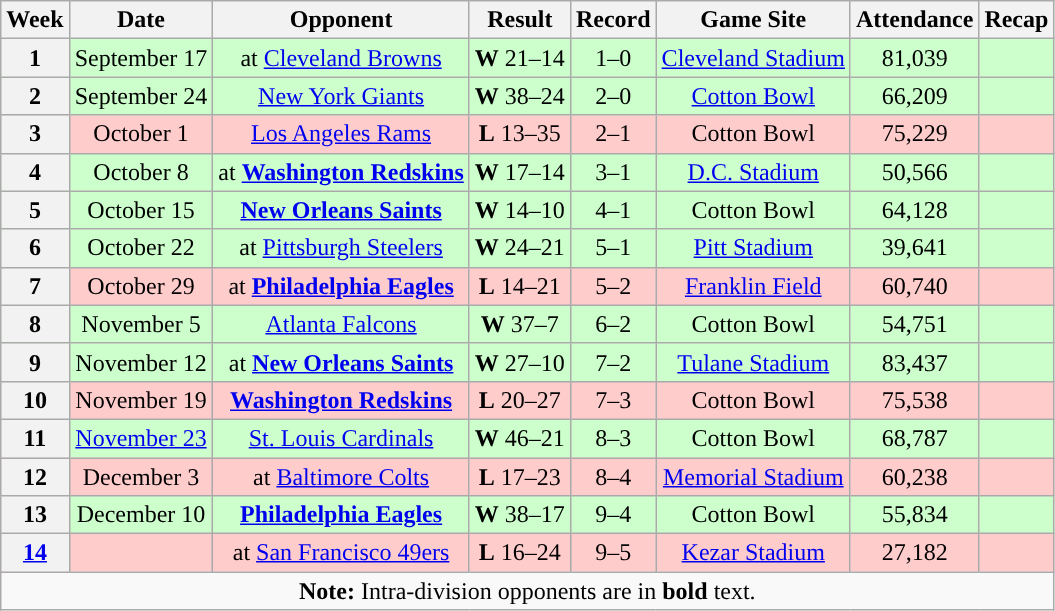<table class="wikitable" style="text-align:center">
<tr>
<th>Week</th>
<th>Date</th>
<th>Opponent</th>
<th>Result</th>
<th>Record</th>
<th>Game Site</th>
<th>Attendance</th>
<th>Recap</th>
</tr>
<tr style="background:#cfc">
<th>1</th>
<td>September 17</td>
<td>at <a href='#'>Cleveland Browns</a></td>
<td><strong>W</strong> 21–14</td>
<td>1–0</td>
<td><a href='#'>Cleveland Stadium</a></td>
<td>81,039</td>
<td></td>
</tr>
<tr style="background:#cfc">
<th>2</th>
<td>September 24</td>
<td><a href='#'>New York Giants</a></td>
<td><strong>W</strong> 38–24</td>
<td>2–0</td>
<td><a href='#'>Cotton Bowl</a></td>
<td>66,209</td>
<td></td>
</tr>
<tr style="background:#fcc">
<th>3</th>
<td>October 1</td>
<td><a href='#'>Los Angeles Rams</a></td>
<td><strong>L</strong> 13–35</td>
<td>2–1</td>
<td>Cotton Bowl</td>
<td>75,229</td>
<td></td>
</tr>
<tr style="background:#cfc">
<th>4</th>
<td>October 8</td>
<td>at <strong><a href='#'>Washington Redskins</a></strong></td>
<td><strong>W</strong> 17–14</td>
<td>3–1</td>
<td><a href='#'>D.C. Stadium</a></td>
<td>50,566</td>
<td></td>
</tr>
<tr style="background:#cfc">
<th>5</th>
<td>October 15</td>
<td><strong><a href='#'>New Orleans Saints</a></strong></td>
<td><strong>W</strong> 14–10</td>
<td>4–1</td>
<td>Cotton Bowl</td>
<td>64,128</td>
<td></td>
</tr>
<tr style="background:#cfc">
<th>6</th>
<td>October 22</td>
<td>at <a href='#'>Pittsburgh Steelers</a></td>
<td><strong>W</strong> 24–21</td>
<td>5–1</td>
<td><a href='#'>Pitt Stadium</a></td>
<td>39,641</td>
<td></td>
</tr>
<tr style="background:#fcc">
<th>7</th>
<td>October 29</td>
<td>at <strong><a href='#'>Philadelphia Eagles</a></strong></td>
<td><strong>L</strong> 14–21</td>
<td>5–2</td>
<td><a href='#'>Franklin Field</a></td>
<td>60,740</td>
<td></td>
</tr>
<tr style="background:#cfc">
<th>8</th>
<td>November 5</td>
<td><a href='#'>Atlanta Falcons</a></td>
<td><strong>W</strong> 37–7</td>
<td>6–2</td>
<td>Cotton Bowl</td>
<td>54,751</td>
<td></td>
</tr>
<tr style="background:#cfc">
<th>9</th>
<td>November 12</td>
<td>at <strong><a href='#'>New Orleans Saints</a></strong></td>
<td><strong>W</strong> 27–10</td>
<td>7–2</td>
<td><a href='#'>Tulane Stadium</a></td>
<td>83,437</td>
<td></td>
</tr>
<tr style="background:#fcc">
<th>10</th>
<td>November 19</td>
<td><strong><a href='#'>Washington Redskins</a></strong></td>
<td><strong>L</strong> 20–27</td>
<td>7–3</td>
<td>Cotton Bowl</td>
<td>75,538</td>
<td></td>
</tr>
<tr style="background:#cfc">
<th>11</th>
<td><a href='#'>November 23</a></td>
<td><a href='#'>St. Louis Cardinals</a></td>
<td><strong>W</strong> 46–21</td>
<td>8–3</td>
<td>Cotton Bowl</td>
<td>68,787</td>
<td></td>
</tr>
<tr style="background:#fcc">
<th>12</th>
<td>December 3</td>
<td>at <a href='#'>Baltimore Colts</a></td>
<td><strong>L</strong> 17–23</td>
<td>8–4</td>
<td><a href='#'>Memorial Stadium</a></td>
<td>60,238</td>
<td></td>
</tr>
<tr style="background:#cfc">
<th>13</th>
<td>December 10</td>
<td><strong><a href='#'>Philadelphia Eagles</a></strong></td>
<td><strong>W</strong> 38–17</td>
<td>9–4</td>
<td>Cotton Bowl</td>
<td>55,834</td>
<td></td>
</tr>
<tr style="background:#fcc">
<th><a href='#'>14</a></th>
<td></td>
<td>at <a href='#'>San Francisco 49ers</a></td>
<td><strong>L</strong> 16–24</td>
<td>9–5</td>
<td><a href='#'>Kezar Stadium</a></td>
<td>27,182</td>
<td></td>
</tr>
<tr>
<td colspan="8"><strong>Note:</strong> Intra-division opponents are in <strong>bold</strong> text.</td>
</tr>
</table>
